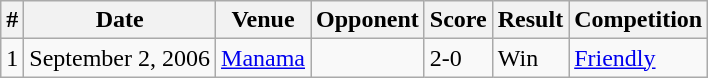<table class="wikitable">
<tr>
<th>#</th>
<th>Date</th>
<th>Venue</th>
<th>Opponent</th>
<th>Score</th>
<th>Result</th>
<th>Competition</th>
</tr>
<tr>
<td>1</td>
<td>September 2, 2006</td>
<td><a href='#'>Manama</a></td>
<td></td>
<td>2-0</td>
<td>Win</td>
<td><a href='#'>Friendly</a></td>
</tr>
</table>
